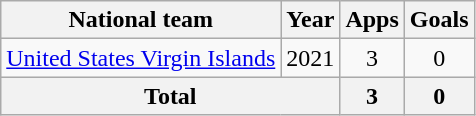<table class="wikitable" style="text-align:center">
<tr>
<th>National team</th>
<th>Year</th>
<th>Apps</th>
<th>Goals</th>
</tr>
<tr>
<td><a href='#'>United States Virgin Islands</a></td>
<td>2021</td>
<td>3</td>
<td>0</td>
</tr>
<tr>
<th colspan=2>Total</th>
<th>3</th>
<th>0</th>
</tr>
</table>
